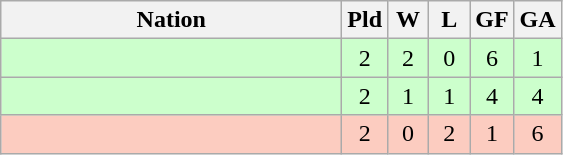<table class=wikitable style="text-align:center">
<tr>
<th width=220>Nation</th>
<th width=20>Pld</th>
<th width=20>W</th>
<th width=20>L</th>
<th width=20>GF</th>
<th width=20>GA</th>
</tr>
<tr bgcolor="#ccffcc">
<td align=left></td>
<td>2</td>
<td>2</td>
<td>0</td>
<td>6</td>
<td>1</td>
</tr>
<tr bgcolor="#ccffcc">
<td align=left></td>
<td>2</td>
<td>1</td>
<td>1</td>
<td>4</td>
<td>4</td>
</tr>
<tr bgcolor="#fcccc">
<td align=left></td>
<td>2</td>
<td>0</td>
<td>2</td>
<td>1</td>
<td>6</td>
</tr>
</table>
